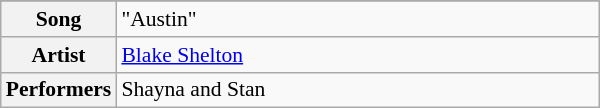<table class="wikitable" style="font-size: 90%" width=400px>
<tr>
</tr>
<tr>
<th width=10%>Song</th>
<td>"Austin"</td>
</tr>
<tr>
<th width=10%>Artist</th>
<td><a href='#'>Blake Shelton</a></td>
</tr>
<tr>
<th width=10%>Performers</th>
<td>Shayna and Stan</td>
</tr>
</table>
